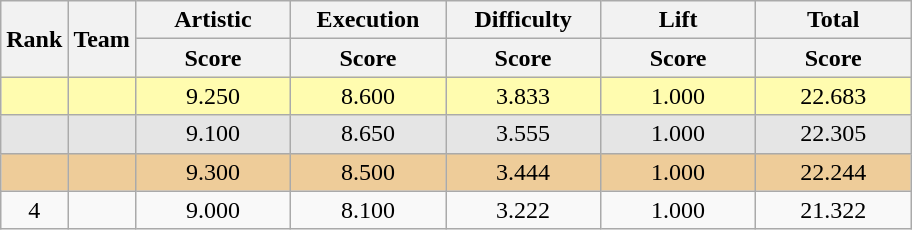<table class="wikitable" style="text-align:center">
<tr>
<th rowspan=2>Rank</th>
<th rowspan=2>Team</th>
<th style="width:6em">Artistic</th>
<th style="width:6em">Execution</th>
<th style="width:6em">Difficulty</th>
<th style="width:6em">Lift</th>
<th style="width:6em">Total</th>
</tr>
<tr>
<th>Score</th>
<th>Score</th>
<th>Score</th>
<th>Score</th>
<th>Score</th>
</tr>
<tr style="background:#fffcaf;">
<td></td>
<td align="left"></td>
<td>9.250</td>
<td>8.600</td>
<td>3.833</td>
<td>1.000</td>
<td>22.683</td>
</tr>
<tr style="background:#e5e5e5;">
<td></td>
<td align="left"></td>
<td>9.100</td>
<td>8.650</td>
<td>3.555</td>
<td>1.000</td>
<td>22.305</td>
</tr>
<tr style="background:#ec9;">
<td></td>
<td align="left"></td>
<td>9.300</td>
<td>8.500</td>
<td>3.444</td>
<td>1.000</td>
<td>22.244</td>
</tr>
<tr>
<td>4</td>
<td align="left"></td>
<td>9.000</td>
<td>8.100</td>
<td>3.222</td>
<td>1.000</td>
<td>21.322</td>
</tr>
</table>
